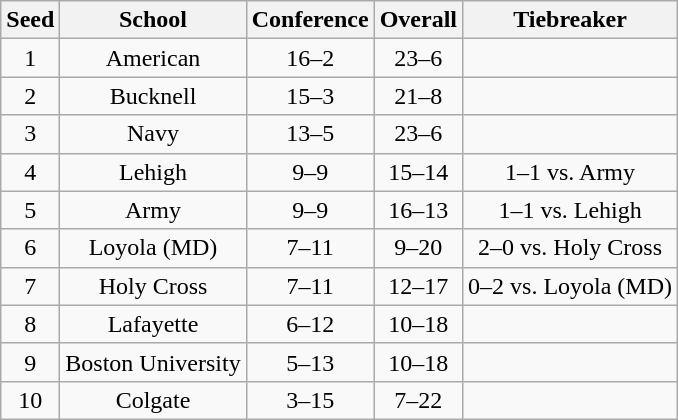<table class="wikitable" style="text-align:center">
<tr>
<th>Seed</th>
<th>School</th>
<th>Conference</th>
<th>Overall</th>
<th>Tiebreaker</th>
</tr>
<tr>
<td>1</td>
<td>American</td>
<td>16–2</td>
<td>23–6</td>
<td></td>
</tr>
<tr>
<td>2</td>
<td>Bucknell</td>
<td>15–3</td>
<td>21–8</td>
<td></td>
</tr>
<tr>
<td>3</td>
<td>Navy</td>
<td>13–5</td>
<td>23–6</td>
<td></td>
</tr>
<tr>
<td>4</td>
<td>Lehigh</td>
<td>9–9</td>
<td>15–14</td>
<td>1–1 vs. Army</td>
</tr>
<tr>
<td>5</td>
<td>Army</td>
<td>9–9</td>
<td>16–13</td>
<td>1–1 vs. Lehigh</td>
</tr>
<tr>
<td>6</td>
<td>Loyola (MD)</td>
<td>7–11</td>
<td>9–20</td>
<td>2–0 vs. Holy Cross</td>
</tr>
<tr>
<td>7</td>
<td>Holy Cross</td>
<td>7–11</td>
<td>12–17</td>
<td>0–2 vs. Loyola (MD)</td>
</tr>
<tr>
<td>8</td>
<td>Lafayette</td>
<td>6–12</td>
<td>10–18</td>
<td></td>
</tr>
<tr>
<td>9</td>
<td>Boston University</td>
<td>5–13</td>
<td>10–18</td>
<td></td>
</tr>
<tr>
<td>10</td>
<td>Colgate</td>
<td>3–15</td>
<td>7–22</td>
<td></td>
</tr>
</table>
